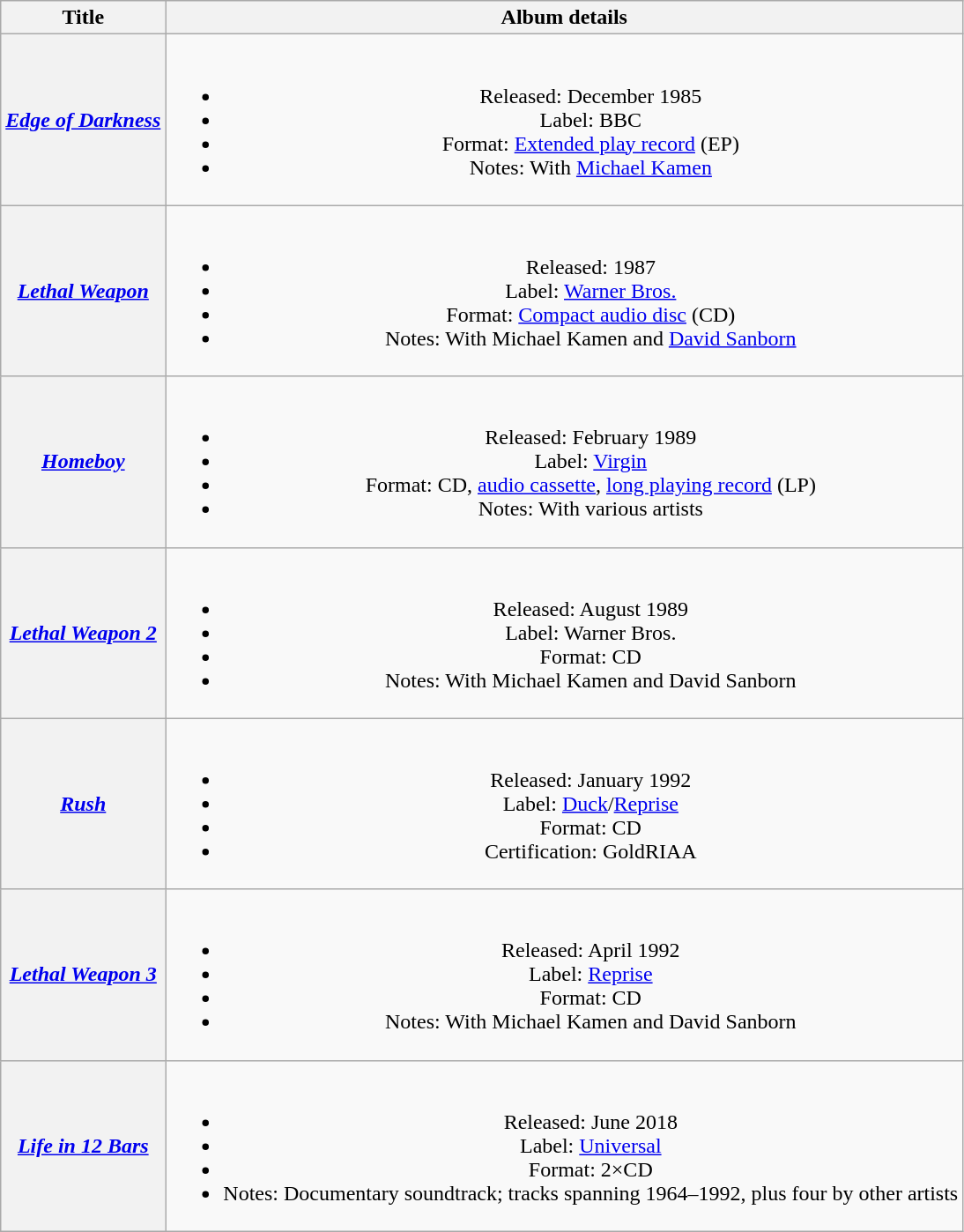<table class="wikitable plainrowheaders" style="text-align:center;">
<tr>
<th scope="col">Title</th>
<th scope="col">Album details</th>
</tr>
<tr>
<th scope="row"><em><a href='#'>Edge of Darkness</a></em></th>
<td><br><ul><li>Released: December 1985</li><li>Label: BBC</li><li>Format: <a href='#'>Extended play record</a> (EP)</li><li>Notes: With <a href='#'>Michael Kamen</a></li></ul></td>
</tr>
<tr>
<th scope="row"><em><a href='#'>Lethal Weapon</a></em></th>
<td><br><ul><li>Released: 1987</li><li>Label: <a href='#'>Warner Bros.</a></li><li>Format: <a href='#'>Compact audio disc</a> (CD)</li><li>Notes: With Michael Kamen and <a href='#'>David Sanborn</a></li></ul></td>
</tr>
<tr>
<th scope="row"><em><a href='#'>Homeboy</a></em></th>
<td><br><ul><li>Released: February 1989</li><li>Label: <a href='#'>Virgin</a></li><li>Format: CD, <a href='#'>audio cassette</a>, <a href='#'>long playing record</a> (LP)</li><li>Notes: With various artists</li></ul></td>
</tr>
<tr>
<th scope="row"><em><a href='#'>Lethal Weapon 2</a></em></th>
<td><br><ul><li>Released: August 1989</li><li>Label: Warner Bros.</li><li>Format: CD</li><li>Notes: With Michael Kamen and David Sanborn</li></ul></td>
</tr>
<tr>
<th scope="row"><em><a href='#'>Rush</a></em></th>
<td><br><ul><li>Released: January 1992</li><li>Label: <a href='#'>Duck</a>/<a href='#'>Reprise</a></li><li>Format: CD</li><li>Certification: GoldRIAA</li></ul></td>
</tr>
<tr>
<th scope="row"><em><a href='#'>Lethal Weapon 3</a></em></th>
<td><br><ul><li>Released: April 1992</li><li>Label: <a href='#'>Reprise</a></li><li>Format: CD</li><li>Notes: With Michael Kamen and David Sanborn</li></ul></td>
</tr>
<tr>
<th scope="row"><a href='#'><em>Life in 12 Bars</em></a></th>
<td><br><ul><li>Released: June 2018</li><li>Label: <a href='#'>Universal</a></li><li>Format: 2×CD</li><li>Notes: Documentary soundtrack; tracks spanning 1964–1992, plus four by other artists</li></ul></td>
</tr>
</table>
